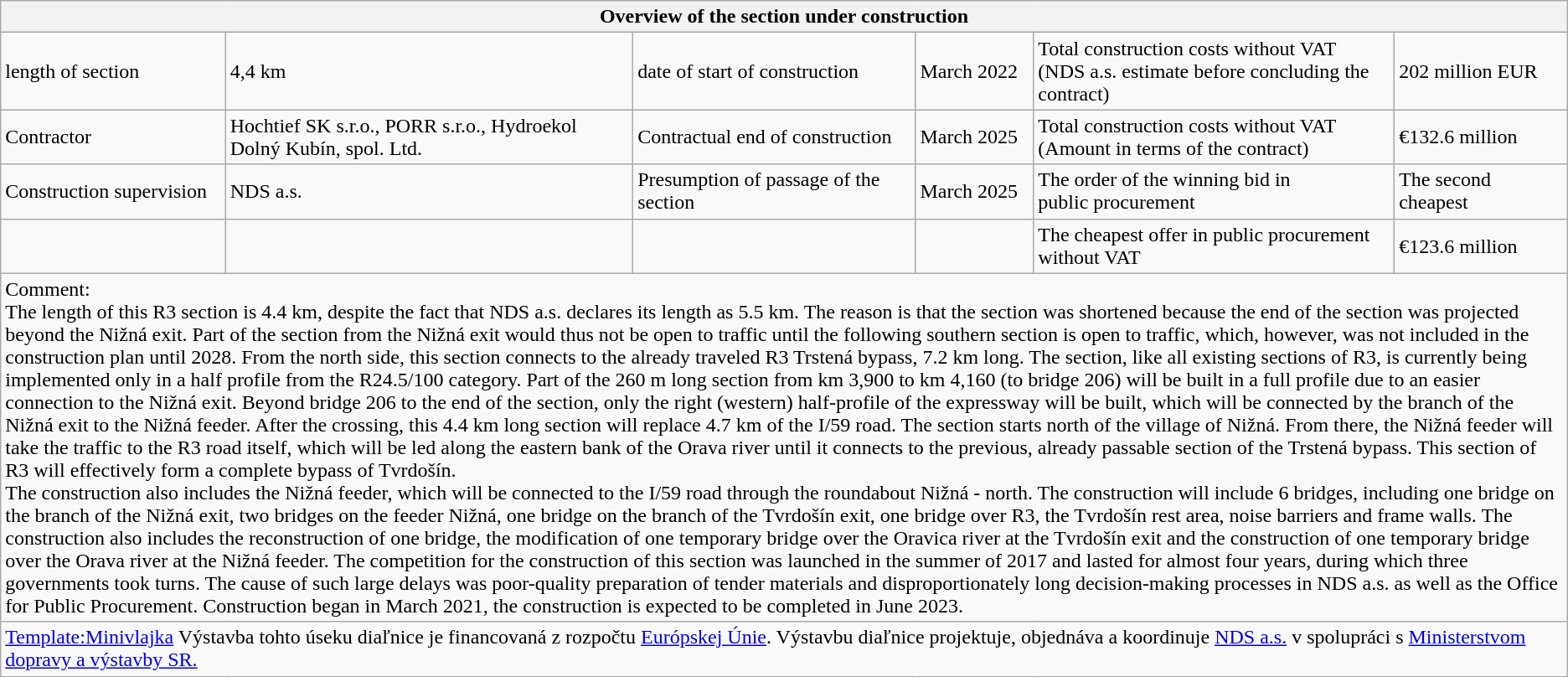<table class="wikitable">
<tr>
<th colspan="6">Overview of the section under construction</th>
</tr>
<tr>
<td>length of section</td>
<td>4,4 km</td>
<td>date of start of construction</td>
<td>March 2022</td>
<td>Total construction costs without VAT<br>(NDS a.s. estimate before concluding the contract)</td>
<td>202 million EUR</td>
</tr>
<tr>
<td>Contractor</td>
<td>Hochtief SK s.r.o., PORR s.r.o., Hydroekol Dolný Kubín, spol. Ltd.</td>
<td>Contractual end of construction</td>
<td>March 2025</td>
<td>Total construction costs without VAT<br>(Amount in terms of the contract)</td>
<td>€132.6 million</td>
</tr>
<tr>
<td>Construction supervision</td>
<td>NDS a.s.</td>
<td>Presumption of passage of the section</td>
<td>March 2025</td>
<td>The order of the winning bid in<br>public procurement</td>
<td>The second cheapest</td>
</tr>
<tr>
<td></td>
<td></td>
<td></td>
<td></td>
<td>The cheapest offer in public procurement without VAT</td>
<td>€123.6 million</td>
</tr>
<tr>
<td colspan="6">Comment:<br>The length of this R3 section is 4.4 km, despite the fact that NDS a.s. declares its length as 5.5 km. The reason is that the section was shortened because the end of the section was projected beyond the Nižná exit. Part of the section from the Nižná exit would thus not be open to traffic until the following southern section is open to traffic, which, however, was not included in the construction plan until 2028. From the north side, this section connects to the already traveled R3 Trstená bypass, 7.2 km long. The section, like all existing sections of R3, is currently being implemented only in a half profile from the R24.5/100 category. Part of the 260 m long section from km 3,900 to km 4,160 (to bridge 206) will be built in a full profile due to an easier connection to the Nižná exit. Beyond bridge 206 to the end of the section, only the right (western) half-profile of the expressway will be built, which will be connected by the branch of the Nižná exit to the Nižná feeder. After the crossing, this 4.4 km long section will replace 4.7 km of the I/59 road. The section starts north of the village of Nižná. From there, the Nižná feeder will take the traffic to the R3 road itself, which will be led along the eastern bank of the Orava river until it connects to the previous, already passable section of the Trstená bypass. This section of R3 will effectively form a complete bypass of Tvrdošín.<br>The construction also includes the Nižná feeder, which will be connected to the I/59 road through the roundabout Nižná - north. The construction will include 6 bridges, including one bridge on the branch of the Nižná exit, two bridges on the feeder Nižná, one bridge on the branch of the Tvrdošín exit, one bridge over R3, the Tvrdošín rest area, noise barriers and frame walls. The construction also includes the reconstruction of one bridge, the modification of one temporary bridge over the Oravica river at the Tvrdošín exit and the construction of one temporary bridge over the Orava river at the Nižná feeder. The competition for the construction of this section was launched in the summer of 2017 and lasted for almost four years, during which three governments took turns. The cause of such large delays was poor-quality preparation of tender materials and disproportionately long decision-making processes in NDS a.s. as well as the Office for Public Procurement. Construction began in March 2021, the construction is expected to be completed in June 2023.</td>
</tr>
<tr>
<td colspan="6"><a href='#'>Template:Minivlajka</a> Výstavba tohto úseku diaľnice je financovaná z rozpočtu <a href='#'>Európskej Únie</a>. Výstavbu diaľnice projektuje, objednáva a koordinuje <a href='#'>NDS a.s.</a> v spolupráci s <a href='#'>Ministerstvom dopravy a výstavby SR.</a></td>
</tr>
</table>
